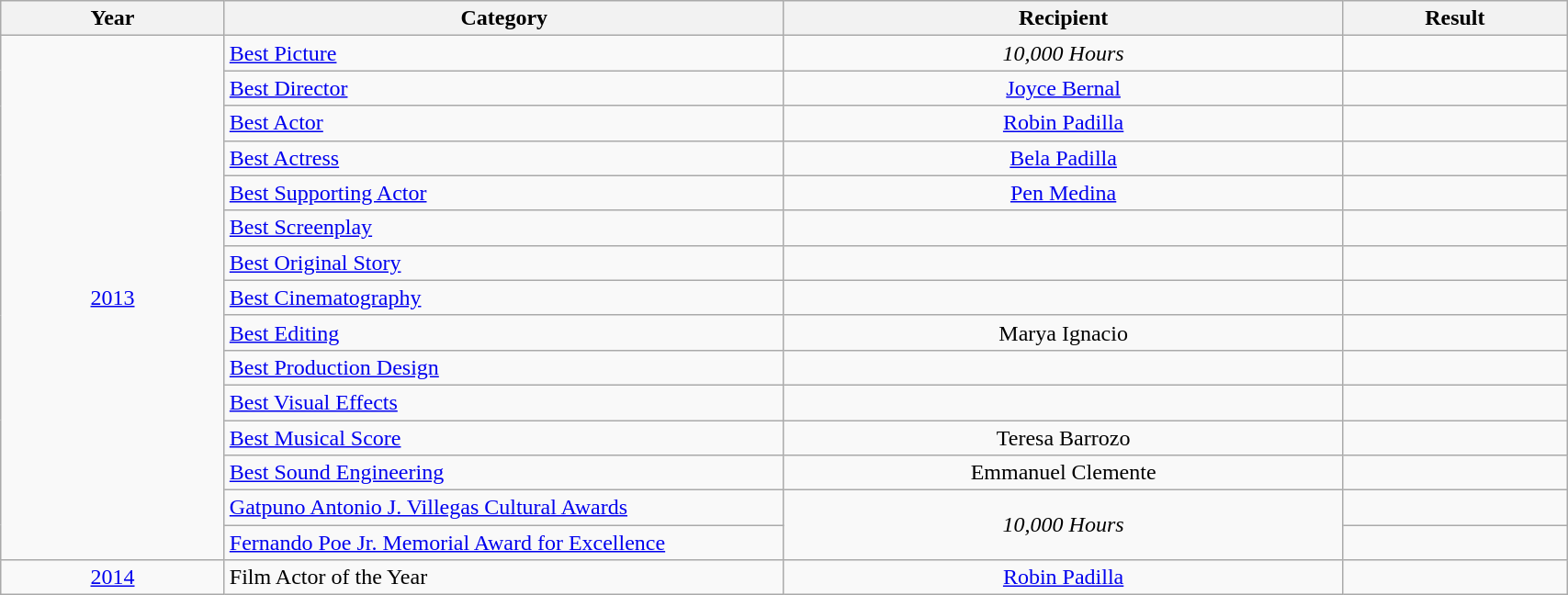<table | width="90%" class="wikitable sortable">
<tr>
<th width="10%">Year</th>
<th width="25%">Category</th>
<th width="25%">Recipient</th>
<th width="10%">Result</th>
</tr>
<tr>
<td rowspan="15" align="center"><a href='#'>2013</a></td>
<td align="left"><a href='#'>Best Picture</a></td>
<td align="center"><em>10,000 Hours</em></td>
<td></td>
</tr>
<tr>
<td align="left"><a href='#'>Best Director</a></td>
<td align="center"><a href='#'>Joyce Bernal</a></td>
<td></td>
</tr>
<tr>
<td align="left"><a href='#'>Best Actor</a></td>
<td align="center"><a href='#'>Robin Padilla</a></td>
<td></td>
</tr>
<tr>
<td><a href='#'>Best Actress</a></td>
<td align="center"><a href='#'>Bela Padilla</a></td>
<td></td>
</tr>
<tr>
<td align="left"><a href='#'>Best Supporting Actor</a></td>
<td align="center"><a href='#'>Pen Medina</a></td>
<td></td>
</tr>
<tr>
<td align="left"><a href='#'>Best Screenplay</a></td>
<td align="center"></td>
<td></td>
</tr>
<tr>
<td align="left"><a href='#'>Best Original Story</a></td>
<td align="center"></td>
<td></td>
</tr>
<tr>
<td align="left"><a href='#'>Best Cinematography</a></td>
<td align="center"></td>
<td></td>
</tr>
<tr>
<td align="left"><a href='#'>Best Editing</a></td>
<td align="center">Marya Ignacio</td>
<td></td>
</tr>
<tr>
<td align="left"><a href='#'>Best Production Design</a></td>
<td align="center"></td>
<td></td>
</tr>
<tr>
<td align="left"><a href='#'>Best Visual Effects</a></td>
<td align="center"></td>
<td></td>
</tr>
<tr>
<td align="left"><a href='#'>Best Musical Score</a></td>
<td align="center">Teresa Barrozo</td>
<td></td>
</tr>
<tr>
<td align="left"><a href='#'>Best Sound Engineering</a></td>
<td align="center">Emmanuel Clemente</td>
<td></td>
</tr>
<tr>
<td align="left"><a href='#'>Gatpuno Antonio J. Villegas Cultural Awards</a></td>
<td align="center" rowspan=2><em>10,000 Hours</em></td>
<td></td>
</tr>
<tr>
<td align="left"><a href='#'>Fernando Poe Jr. Memorial Award for Excellence</a></td>
<td></td>
</tr>
<tr>
<td align=center><a href='#'>2014</a></td>
<td>Film Actor of the Year</td>
<td align=center><a href='#'>Robin Padilla</a></td>
<td></td>
</tr>
</table>
